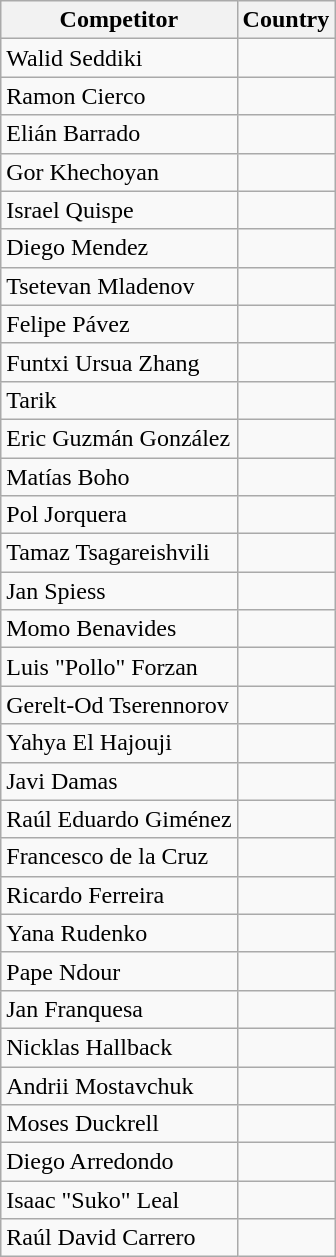<table class="wikitable sortable">
<tr>
<th>Competitor</th>
<th>Country</th>
</tr>
<tr>
<td>Walid Seddiki</td>
<td></td>
</tr>
<tr>
<td>Ramon Cierco</td>
<td></td>
</tr>
<tr>
<td>Elián Barrado</td>
<td></td>
</tr>
<tr>
<td>Gor Khechoyan</td>
<td></td>
</tr>
<tr>
<td>Israel Quispe</td>
<td></td>
</tr>
<tr>
<td>Diego Mendez</td>
<td></td>
</tr>
<tr>
<td>Tsetevan Mladenov</td>
<td></td>
</tr>
<tr>
<td>Felipe Pávez</td>
<td></td>
</tr>
<tr>
<td>Funtxi Ursua Zhang</td>
<td></td>
</tr>
<tr>
<td>Tarik</td>
<td></td>
</tr>
<tr>
<td>Eric Guzmán González</td>
<td></td>
</tr>
<tr>
<td>Matías Boho</td>
<td></td>
</tr>
<tr>
<td>Pol Jorquera</td>
<td></td>
</tr>
<tr>
<td>Tamaz Tsagareishvili</td>
<td></td>
</tr>
<tr>
<td>Jan Spiess</td>
<td></td>
</tr>
<tr>
<td>Momo Benavides</td>
<td></td>
</tr>
<tr>
<td>Luis "Pollo" Forzan</td>
<td></td>
</tr>
<tr>
<td>Gerelt-Od Tserennorov</td>
<td></td>
</tr>
<tr>
<td>Yahya El Hajouji</td>
<td></td>
</tr>
<tr>
<td>Javi Damas</td>
<td></td>
</tr>
<tr>
<td>Raúl Eduardo Giménez</td>
<td></td>
</tr>
<tr>
<td>Francesco de la Cruz</td>
<td></td>
</tr>
<tr>
<td>Ricardo Ferreira</td>
<td></td>
</tr>
<tr>
<td>Yana Rudenko</td>
<td></td>
</tr>
<tr>
<td>Pape Ndour</td>
<td></td>
</tr>
<tr>
<td>Jan Franquesa</td>
<td></td>
</tr>
<tr>
<td>Nicklas Hallback</td>
<td></td>
</tr>
<tr>
<td>Andrii Mostavchuk</td>
<td></td>
</tr>
<tr>
<td>Moses Duckrell</td>
<td></td>
</tr>
<tr>
<td>Diego Arredondo</td>
<td></td>
</tr>
<tr>
<td>Isaac "Suko" Leal</td>
<td></td>
</tr>
<tr>
<td>Raúl David Carrero</td>
<td></td>
</tr>
</table>
